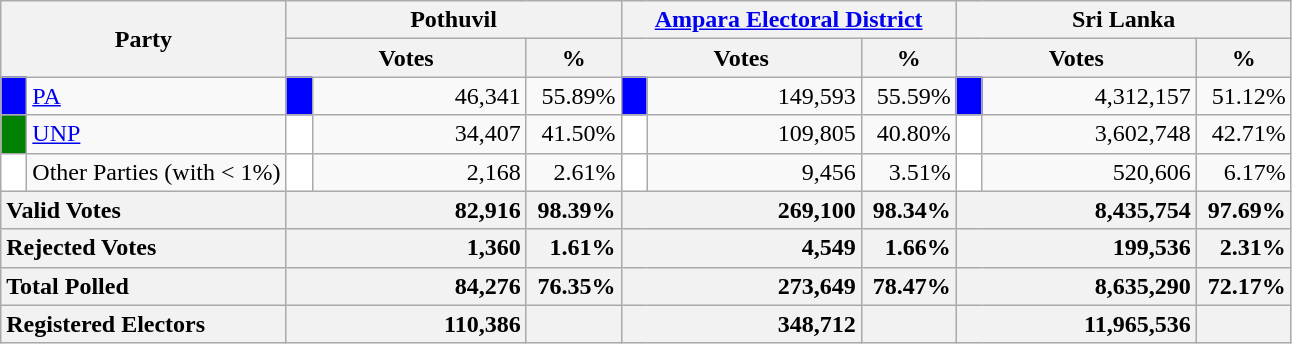<table class="wikitable">
<tr>
<th colspan="2" width="144px"rowspan="2">Party</th>
<th colspan="3" width="216px">Pothuvil</th>
<th colspan="3" width="216px"><a href='#'>Ampara Electoral District</a></th>
<th colspan="3" width="216px">Sri Lanka</th>
</tr>
<tr>
<th colspan="2" width="144px">Votes</th>
<th>%</th>
<th colspan="2" width="144px">Votes</th>
<th>%</th>
<th colspan="2" width="144px">Votes</th>
<th>%</th>
</tr>
<tr>
<td style="background-color:blue;" width="10px"></td>
<td style="text-align:left;"><a href='#'>PA</a></td>
<td style="background-color:blue;" width="10px"></td>
<td style="text-align:right;">46,341</td>
<td style="text-align:right;">55.89%</td>
<td style="background-color:blue;" width="10px"></td>
<td style="text-align:right;">149,593</td>
<td style="text-align:right;">55.59%</td>
<td style="background-color:blue;" width="10px"></td>
<td style="text-align:right;">4,312,157</td>
<td style="text-align:right;">51.12%</td>
</tr>
<tr>
<td style="background-color:green;" width="10px"></td>
<td style="text-align:left;"><a href='#'>UNP</a></td>
<td style="background-color:white;" width="10px"></td>
<td style="text-align:right;">34,407</td>
<td style="text-align:right;">41.50%</td>
<td style="background-color:white;" width="10px"></td>
<td style="text-align:right;">109,805</td>
<td style="text-align:right;">40.80%</td>
<td style="background-color:white;" width="10px"></td>
<td style="text-align:right;">3,602,748</td>
<td style="text-align:right;">42.71%</td>
</tr>
<tr>
<td style="background-color:white;" width="10px"></td>
<td style="text-align:left;">Other Parties (with < 1%)</td>
<td style="background-color:white;" width="10px"></td>
<td style="text-align:right;">2,168</td>
<td style="text-align:right;">2.61%</td>
<td style="background-color:white;" width="10px"></td>
<td style="text-align:right;">9,456</td>
<td style="text-align:right;">3.51%</td>
<td style="background-color:white;" width="10px"></td>
<td style="text-align:right;">520,606</td>
<td style="text-align:right;">6.17%</td>
</tr>
<tr>
<th colspan="2" width="144px"style="text-align:left;">Valid Votes</th>
<th style="text-align:right;"colspan="2" width="144px">82,916</th>
<th style="text-align:right;">98.39%</th>
<th style="text-align:right;"colspan="2" width="144px">269,100</th>
<th style="text-align:right;">98.34%</th>
<th style="text-align:right;"colspan="2" width="144px">8,435,754</th>
<th style="text-align:right;">97.69%</th>
</tr>
<tr>
<th colspan="2" width="144px"style="text-align:left;">Rejected Votes</th>
<th style="text-align:right;"colspan="2" width="144px">1,360</th>
<th style="text-align:right;">1.61%</th>
<th style="text-align:right;"colspan="2" width="144px">4,549</th>
<th style="text-align:right;">1.66%</th>
<th style="text-align:right;"colspan="2" width="144px">199,536</th>
<th style="text-align:right;">2.31%</th>
</tr>
<tr>
<th colspan="2" width="144px"style="text-align:left;">Total Polled</th>
<th style="text-align:right;"colspan="2" width="144px">84,276</th>
<th style="text-align:right;">76.35%</th>
<th style="text-align:right;"colspan="2" width="144px">273,649</th>
<th style="text-align:right;">78.47%</th>
<th style="text-align:right;"colspan="2" width="144px">8,635,290</th>
<th style="text-align:right;">72.17%</th>
</tr>
<tr>
<th colspan="2" width="144px"style="text-align:left;">Registered Electors</th>
<th style="text-align:right;"colspan="2" width="144px">110,386</th>
<th></th>
<th style="text-align:right;"colspan="2" width="144px">348,712</th>
<th></th>
<th style="text-align:right;"colspan="2" width="144px">11,965,536</th>
<th></th>
</tr>
</table>
